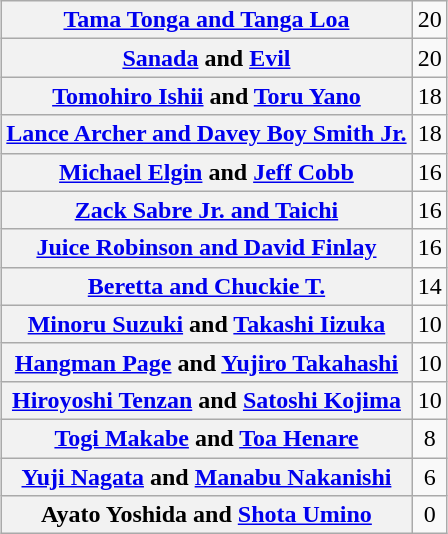<table class="wikitable" style="margin: 1em auto 1em auto;text-align:center">
<tr>
<th><a href='#'>Tama Tonga and Tanga Loa</a></th>
<td>20</td>
</tr>
<tr>
<th><a href='#'>Sanada</a> and <a href='#'>Evil</a></th>
<td>20</td>
</tr>
<tr>
<th><a href='#'>Tomohiro Ishii</a> and <a href='#'>Toru Yano</a></th>
<td>18</td>
</tr>
<tr>
<th><a href='#'>Lance Archer and Davey Boy Smith Jr.</a></th>
<td>18</td>
</tr>
<tr>
<th><a href='#'>Michael Elgin</a> and <a href='#'>Jeff Cobb</a></th>
<td>16</td>
</tr>
<tr>
<th><a href='#'>Zack Sabre Jr. and Taichi</a></th>
<td>16</td>
</tr>
<tr>
<th><a href='#'>Juice Robinson and David Finlay</a></th>
<td>16</td>
</tr>
<tr>
<th><a href='#'>Beretta and Chuckie T.</a></th>
<td>14</td>
</tr>
<tr>
<th><a href='#'>Minoru Suzuki</a> and <a href='#'>Takashi Iizuka</a></th>
<td>10</td>
</tr>
<tr>
<th><a href='#'>Hangman Page</a> and <a href='#'>Yujiro Takahashi</a></th>
<td>10</td>
</tr>
<tr>
<th><a href='#'>Hiroyoshi Tenzan</a> and <a href='#'>Satoshi Kojima</a></th>
<td>10</td>
</tr>
<tr>
<th><a href='#'>Togi Makabe</a> and <a href='#'>Toa Henare</a></th>
<td>8</td>
</tr>
<tr>
<th><a href='#'>Yuji Nagata</a> and <a href='#'>Manabu Nakanishi</a></th>
<td>6</td>
</tr>
<tr>
<th>Ayato Yoshida and <a href='#'>Shota Umino</a></th>
<td>0</td>
</tr>
</table>
